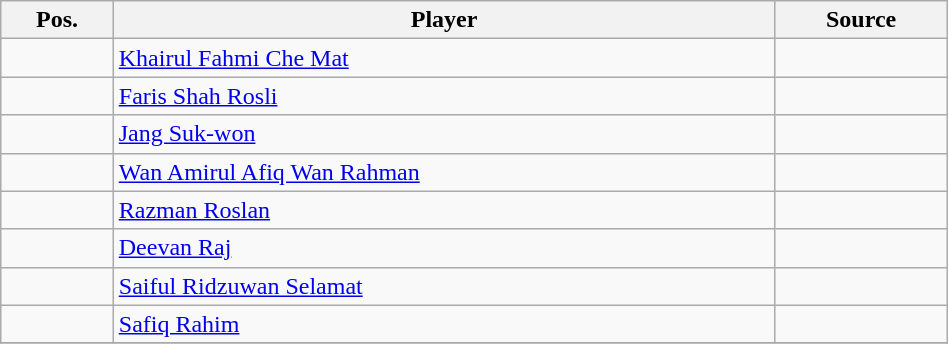<table class="wikitable" style="text-align:center; font-size:100%; width:50%">
<tr>
<th>Pos.</th>
<th>Player</th>
<th>Source</th>
</tr>
<tr>
<td></td>
<td align=left> <a href='#'>Khairul Fahmi Che Mat</a></td>
<td></td>
</tr>
<tr>
<td></td>
<td align=left> <a href='#'>Faris Shah Rosli</a></td>
<td></td>
</tr>
<tr>
<td></td>
<td align=left> <a href='#'>Jang Suk-won</a></td>
<td></td>
</tr>
<tr>
<td></td>
<td align=left> <a href='#'>Wan Amirul Afiq Wan Rahman</a></td>
<td></td>
</tr>
<tr>
<td></td>
<td align=left> <a href='#'>Razman Roslan</a></td>
<td></td>
</tr>
<tr>
<td></td>
<td align=left> <a href='#'>Deevan Raj</a></td>
<td></td>
</tr>
<tr>
<td></td>
<td align=left> <a href='#'>Saiful Ridzuwan Selamat</a></td>
<td></td>
</tr>
<tr>
<td></td>
<td align=left> <a href='#'>Safiq Rahim</a></td>
<td></td>
</tr>
<tr>
</tr>
</table>
